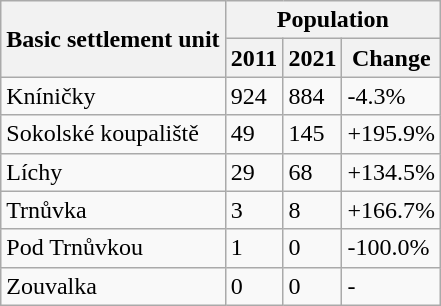<table class="wikitable sortable">
<tr>
<th rowspan="2">Basic settlement unit</th>
<th colspan="3">Population</th>
</tr>
<tr>
<th>2011</th>
<th>2021</th>
<th>Change</th>
</tr>
<tr>
<td>Kníničky</td>
<td>924</td>
<td>884</td>
<td>-4.3%</td>
</tr>
<tr>
<td>Sokolské koupaliště</td>
<td>49</td>
<td>145</td>
<td>+195.9%</td>
</tr>
<tr>
<td>Líchy</td>
<td>29</td>
<td>68</td>
<td>+134.5%</td>
</tr>
<tr>
<td>Trnůvka</td>
<td>3</td>
<td>8</td>
<td>+166.7%</td>
</tr>
<tr>
<td>Pod Trnůvkou</td>
<td>1</td>
<td>0</td>
<td>-100.0%</td>
</tr>
<tr>
<td>Zouvalka</td>
<td>0</td>
<td>0</td>
<td>-</td>
</tr>
</table>
